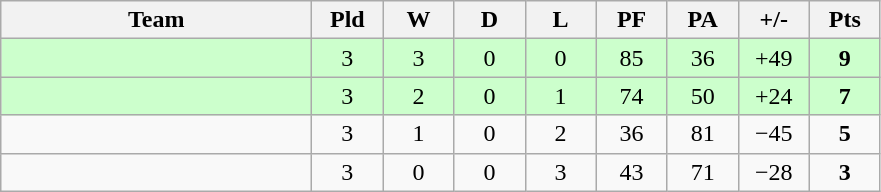<table class="wikitable" style="text-align: center;">
<tr>
<th width="200">Team</th>
<th width="40">Pld</th>
<th width="40">W</th>
<th width="40">D</th>
<th width="40">L</th>
<th width="40">PF</th>
<th width="40">PA</th>
<th width="40">+/-</th>
<th width="40">Pts</th>
</tr>
<tr style="background-color:#ccffcc">
<td style="text-align:left;"></td>
<td>3</td>
<td>3</td>
<td>0</td>
<td>0</td>
<td>85</td>
<td>36</td>
<td>+49</td>
<td><strong>9</strong></td>
</tr>
<tr style="background-color:#ccffcc">
<td style="text-align:left;"></td>
<td>3</td>
<td>2</td>
<td>0</td>
<td>1</td>
<td>74</td>
<td>50</td>
<td>+24</td>
<td><strong>7</strong></td>
</tr>
<tr>
<td style="text-align:left;"></td>
<td>3</td>
<td>1</td>
<td>0</td>
<td>2</td>
<td>36</td>
<td>81</td>
<td>−45</td>
<td><strong>5</strong></td>
</tr>
<tr>
<td style="text-align:left;"></td>
<td>3</td>
<td>0</td>
<td>0</td>
<td>3</td>
<td>43</td>
<td>71</td>
<td>−28</td>
<td><strong>3</strong></td>
</tr>
</table>
